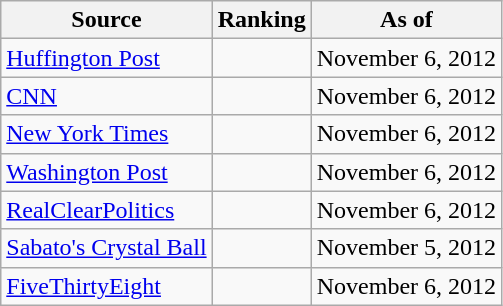<table class="wikitable" style="text-align:center">
<tr>
<th>Source</th>
<th>Ranking</th>
<th>As of</th>
</tr>
<tr>
<td align="left"><a href='#'>Huffington Post</a></td>
<td></td>
<td>November 6, 2012</td>
</tr>
<tr>
<td align="left"><a href='#'>CNN</a></td>
<td></td>
<td>November 6, 2012</td>
</tr>
<tr>
<td align=left><a href='#'>New York Times</a></td>
<td></td>
<td>November 6, 2012</td>
</tr>
<tr>
<td align="left"><a href='#'>Washington Post</a></td>
<td></td>
<td>November 6, 2012</td>
</tr>
<tr>
<td align="left"><a href='#'>RealClearPolitics</a></td>
<td></td>
<td>November 6, 2012</td>
</tr>
<tr>
<td align="left"><a href='#'>Sabato's Crystal Ball</a></td>
<td></td>
<td>November 5, 2012</td>
</tr>
<tr>
<td align="left"><a href='#'>FiveThirtyEight</a></td>
<td></td>
<td>November 6, 2012</td>
</tr>
</table>
